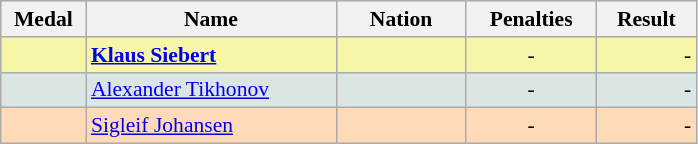<table class=wikitable style="border:1px solid #AAAAAA;font-size:90%">
<tr bgcolor="#E4E4E4">
<th style="border-bottom:1px solid #AAAAAA" width=50>Medal</th>
<th style="border-bottom:1px solid #AAAAAA" width=160>Name</th>
<th style="border-bottom:1px solid #AAAAAA" width=80>Nation</th>
<th style="border-bottom:1px solid #AAAAAA" width=80>Penalties</th>
<th style="border-bottom:1px solid #AAAAAA" width=60>Result</th>
</tr>
<tr bgcolor="#F7F6A8">
<td align="center"></td>
<td><strong><a href='#'>Klaus Siebert</a></strong></td>
<td align="center"></td>
<td align="center">-</td>
<td align="right">-</td>
</tr>
<tr bgcolor="#DCE5E5">
<td align="center"></td>
<td><a href='#'>Alexander Tikhonov</a></td>
<td align="center"></td>
<td align="center">-</td>
<td align="right">-</td>
</tr>
<tr bgcolor="#FFDAB9">
<td align="center"></td>
<td><a href='#'>Sigleif Johansen</a></td>
<td align="center"></td>
<td align="center">-</td>
<td align="right">-</td>
</tr>
</table>
